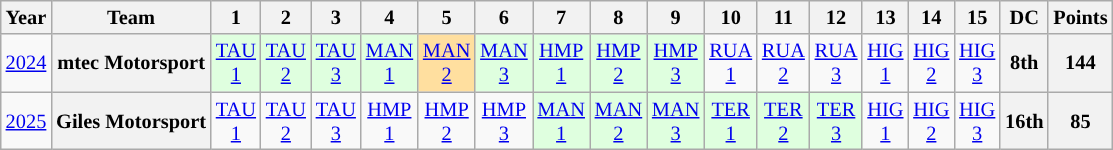<table class="wikitable" style="text-align:center; font-size:85%">
<tr>
<th>Year</th>
<th>Team</th>
<th>1</th>
<th>2</th>
<th>3</th>
<th>4</th>
<th>5</th>
<th>6</th>
<th>7</th>
<th>8</th>
<th>9</th>
<th>10</th>
<th>11</th>
<th>12</th>
<th>13</th>
<th>14</th>
<th>15</th>
<th>DC</th>
<th>Points</th>
</tr>
<tr>
<td><a href='#'>2024</a></td>
<th nowrap>mtec Motorsport</th>
<td style=background:#DFFFDF><a href='#'>TAU<br>1</a><br></td>
<td style=background:#DFFFDF><a href='#'>TAU<br>2</a><br></td>
<td style=background:#DFFFDF><a href='#'>TAU<br>3</a><br></td>
<td style=background:#DFFFDF><a href='#'>MAN<br>1</a><br></td>
<td style=background:#FFDF9F><a href='#'>MAN<br>2</a><br></td>
<td style=background:#DFFFDF><a href='#'>MAN<br>3</a><br></td>
<td style=background:#DFFFDF><a href='#'>HMP<br>1</a><br></td>
<td style="background:#DFFFDF"><a href='#'>HMP<br>2</a><br></td>
<td style="background:#DFFFDF"><a href='#'>HMP<br>3</a><br></td>
<td><a href='#'>RUA<br>1</a></td>
<td><a href='#'>RUA<br>2</a></td>
<td><a href='#'>RUA<br>3</a></td>
<td><a href='#'>HIG<br>1</a></td>
<td><a href='#'>HIG<br>2</a></td>
<td><a href='#'>HIG<br>3</a></td>
<th>8th</th>
<th>144</th>
</tr>
<tr>
<td><a href='#'>2025</a></td>
<th nowrap>Giles Motorsport</th>
<td><a href='#'>TAU<br>1</a></td>
<td><a href='#'>TAU<br>2</a></td>
<td><a href='#'>TAU<br>3</a></td>
<td><a href='#'>HMP<br>1</a></td>
<td><a href='#'>HMP<br>2</a></td>
<td><a href='#'>HMP<br>3</a></td>
<td style="background:#DFFFDF"><a href='#'>MAN<br>1</a><br></td>
<td style="background:#DFFFDF;"><a href='#'>MAN<br>2</a><br></td>
<td style="background:#DFFFDF;"><a href='#'>MAN<br>3</a><br></td>
<td style=background:#DFFFDF><a href='#'>TER<br>1</a><br></td>
<td style="background:#DFFFDF;"><a href='#'>TER<br>2</a><br></td>
<td style="background:#DFFFDF;"><a href='#'>TER<br>3</a><br></td>
<td><a href='#'>HIG<br>1</a></td>
<td><a href='#'>HIG<br>2</a></td>
<td><a href='#'>HIG<br>3</a></td>
<th>16th</th>
<th>85</th>
</tr>
</table>
